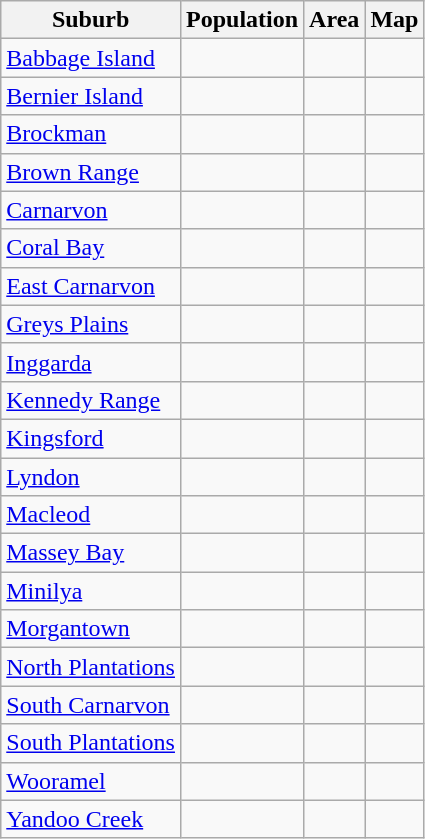<table class="wikitable sortable">
<tr>
<th>Suburb</th>
<th data-sort-type=number>Population</th>
<th data-sort-type=number>Area</th>
<th>Map</th>
</tr>
<tr>
<td><a href='#'>Babbage Island</a></td>
<td></td>
<td></td>
<td></td>
</tr>
<tr>
<td><a href='#'>Bernier Island</a></td>
<td></td>
<td></td>
<td></td>
</tr>
<tr>
<td><a href='#'>Brockman</a></td>
<td></td>
<td></td>
<td></td>
</tr>
<tr>
<td><a href='#'>Brown Range</a></td>
<td></td>
<td></td>
<td></td>
</tr>
<tr>
<td><a href='#'>Carnarvon</a></td>
<td></td>
<td></td>
<td></td>
</tr>
<tr>
<td><a href='#'>Coral Bay</a></td>
<td></td>
<td></td>
<td></td>
</tr>
<tr>
<td><a href='#'>East Carnarvon</a></td>
<td></td>
<td></td>
<td></td>
</tr>
<tr>
<td><a href='#'>Greys Plains</a></td>
<td></td>
<td></td>
<td></td>
</tr>
<tr>
<td><a href='#'>Inggarda</a></td>
<td></td>
<td></td>
<td></td>
</tr>
<tr>
<td><a href='#'>Kennedy Range</a></td>
<td></td>
<td></td>
<td></td>
</tr>
<tr>
<td><a href='#'>Kingsford</a></td>
<td></td>
<td></td>
<td></td>
</tr>
<tr>
<td><a href='#'>Lyndon</a></td>
<td></td>
<td></td>
<td></td>
</tr>
<tr>
<td><a href='#'>Macleod</a></td>
<td></td>
<td></td>
<td></td>
</tr>
<tr>
<td><a href='#'>Massey Bay</a></td>
<td></td>
<td></td>
<td></td>
</tr>
<tr>
<td><a href='#'>Minilya</a></td>
<td></td>
<td></td>
<td></td>
</tr>
<tr>
<td><a href='#'>Morgantown</a></td>
<td></td>
<td></td>
<td></td>
</tr>
<tr>
<td><a href='#'>North Plantations</a></td>
<td></td>
<td></td>
<td></td>
</tr>
<tr>
<td><a href='#'>South Carnarvon</a></td>
<td></td>
<td></td>
<td></td>
</tr>
<tr>
<td><a href='#'>South Plantations</a></td>
<td></td>
<td></td>
<td></td>
</tr>
<tr>
<td><a href='#'>Wooramel</a></td>
<td></td>
<td></td>
<td></td>
</tr>
<tr>
<td><a href='#'>Yandoo Creek</a></td>
<td></td>
<td></td>
<td></td>
</tr>
</table>
